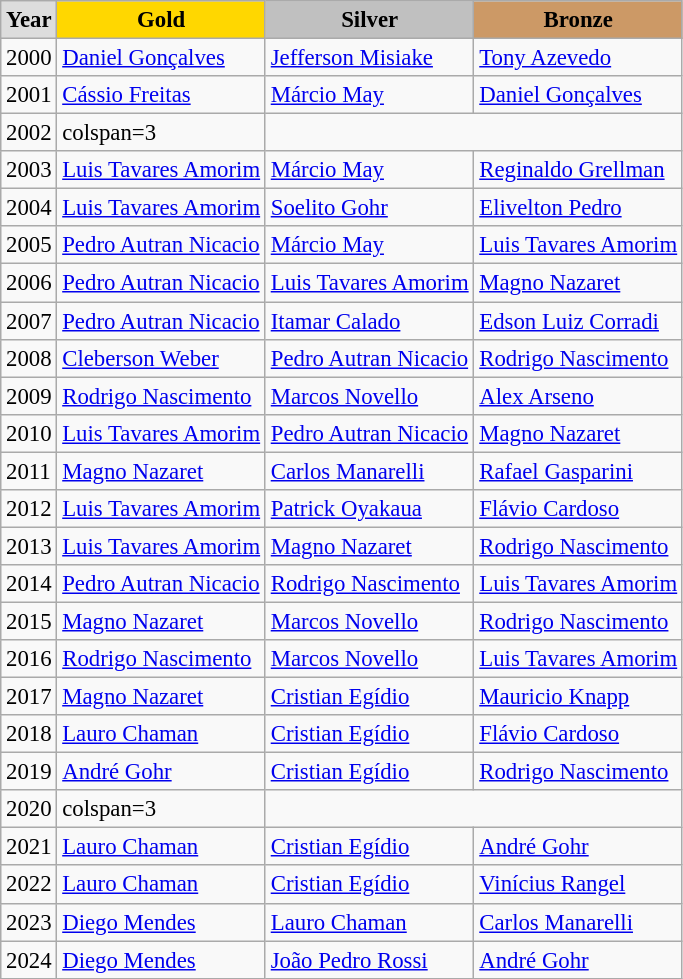<table class="wikitable sortable alternance" style="font-size:95%">
<tr style="text-align:center; background:#e4e4e4; font-weight:bold;">
<td style="background:#ddd; ">Year</td>
<td style="background:gold; ">Gold</td>
<td style="background:silver; ">Silver</td>
<td style="background:#c96; ">Bronze</td>
</tr>
<tr>
<td>2000</td>
<td><a href='#'>Daniel Gonçalves</a></td>
<td><a href='#'>Jefferson Misiake</a></td>
<td><a href='#'>Tony Azevedo </a></td>
</tr>
<tr>
<td>2001</td>
<td><a href='#'>Cássio Freitas</a></td>
<td><a href='#'>Márcio May</a></td>
<td><a href='#'>Daniel Gonçalves</a></td>
</tr>
<tr>
<td>2002</td>
<td>colspan=3 </td>
</tr>
<tr>
<td>2003</td>
<td><a href='#'>Luis Tavares Amorim</a></td>
<td><a href='#'>Márcio May</a></td>
<td><a href='#'>Reginaldo Grellman</a></td>
</tr>
<tr>
<td>2004</td>
<td><a href='#'>Luis Tavares Amorim</a></td>
<td><a href='#'>Soelito Gohr</a></td>
<td><a href='#'>Elivelton Pedro</a></td>
</tr>
<tr>
<td>2005</td>
<td><a href='#'>Pedro Autran Nicacio</a></td>
<td><a href='#'>Márcio May</a></td>
<td><a href='#'>Luis Tavares Amorim</a></td>
</tr>
<tr>
<td>2006</td>
<td><a href='#'>Pedro Autran Nicacio</a></td>
<td><a href='#'>Luis Tavares Amorim</a></td>
<td><a href='#'>Magno Nazaret</a></td>
</tr>
<tr>
<td>2007</td>
<td><a href='#'>Pedro Autran Nicacio</a></td>
<td><a href='#'>Itamar Calado</a></td>
<td><a href='#'>Edson Luiz Corradi</a></td>
</tr>
<tr>
<td>2008</td>
<td><a href='#'>Cleberson Weber</a></td>
<td><a href='#'>Pedro Autran Nicacio</a></td>
<td><a href='#'>Rodrigo Nascimento</a></td>
</tr>
<tr>
<td>2009</td>
<td><a href='#'>Rodrigo Nascimento</a></td>
<td><a href='#'>Marcos Novello </a></td>
<td><a href='#'>Alex Arseno</a></td>
</tr>
<tr>
<td>2010</td>
<td><a href='#'>Luis Tavares Amorim</a></td>
<td><a href='#'>Pedro Autran Nicacio</a></td>
<td><a href='#'>Magno Nazaret</a></td>
</tr>
<tr>
<td>2011</td>
<td><a href='#'>Magno Nazaret</a></td>
<td><a href='#'>Carlos Manarelli</a></td>
<td><a href='#'>Rafael Gasparini</a></td>
</tr>
<tr>
<td>2012</td>
<td><a href='#'>Luis Tavares Amorim</a></td>
<td><a href='#'>Patrick Oyakaua</a></td>
<td><a href='#'>Flávio Cardoso</a></td>
</tr>
<tr>
<td>2013</td>
<td><a href='#'>Luis Tavares Amorim</a></td>
<td><a href='#'>Magno Nazaret</a></td>
<td><a href='#'>Rodrigo Nascimento</a></td>
</tr>
<tr>
<td>2014</td>
<td><a href='#'>Pedro Autran Nicacio</a></td>
<td><a href='#'>Rodrigo Nascimento</a></td>
<td><a href='#'>Luis Tavares Amorim</a></td>
</tr>
<tr>
<td>2015</td>
<td><a href='#'>Magno Nazaret</a></td>
<td><a href='#'>Marcos Novello</a></td>
<td><a href='#'>Rodrigo Nascimento</a></td>
</tr>
<tr>
<td>2016</td>
<td><a href='#'>Rodrigo Nascimento</a></td>
<td><a href='#'>Marcos Novello</a></td>
<td><a href='#'>Luis Tavares Amorim</a></td>
</tr>
<tr>
<td>2017</td>
<td><a href='#'>Magno Nazaret</a></td>
<td><a href='#'>Cristian Egídio</a></td>
<td><a href='#'>Mauricio Knapp</a></td>
</tr>
<tr>
<td>2018</td>
<td><a href='#'>Lauro Chaman</a></td>
<td><a href='#'>Cristian Egídio</a></td>
<td><a href='#'>Flávio Cardoso</a></td>
</tr>
<tr>
<td>2019</td>
<td><a href='#'>André Gohr</a></td>
<td><a href='#'>Cristian Egídio</a></td>
<td><a href='#'>Rodrigo Nascimento</a></td>
</tr>
<tr>
<td>2020</td>
<td>colspan=3 </td>
</tr>
<tr>
<td>2021</td>
<td><a href='#'>Lauro Chaman</a></td>
<td><a href='#'>Cristian Egídio</a></td>
<td><a href='#'>André Gohr</a></td>
</tr>
<tr>
<td>2022</td>
<td><a href='#'>Lauro Chaman</a></td>
<td><a href='#'>Cristian Egídio</a></td>
<td><a href='#'>Vinícius Rangel</a></td>
</tr>
<tr>
<td>2023</td>
<td><a href='#'>Diego Mendes</a></td>
<td><a href='#'>Lauro Chaman</a></td>
<td><a href='#'>Carlos Manarelli</a></td>
</tr>
<tr>
<td>2024</td>
<td><a href='#'>Diego Mendes</a></td>
<td><a href='#'>João Pedro Rossi</a></td>
<td><a href='#'>André Gohr</a></td>
</tr>
</table>
